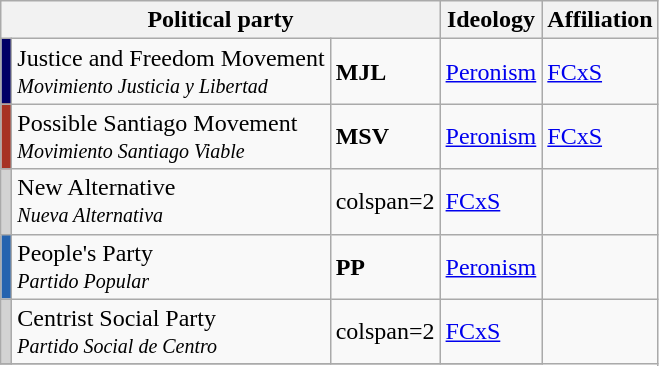<table class="wikitable">
<tr>
<th colspan=3>Political party</th>
<th>Ideology</th>
<th>Affiliation</th>
</tr>
<tr>
<th style="background:#010066;"></th>
<td>Justice and Freedom Movement<br><small><em>Movimiento Justicia y Libertad</em></small></td>
<td><strong>MJL</strong></td>
<td><a href='#'>Peronism</a></td>
<td><a href='#'>FCxS</a></td>
</tr>
<tr>
<th style="background:#a73223;"></th>
<td>Possible Santiago Movement<br><small><em>Movimiento Santiago Viable</em></small></td>
<td><strong>MSV</strong></td>
<td><a href='#'>Peronism</a></td>
<td><a href='#'>FCxS</a></td>
</tr>
<tr>
<th style="background:#D3D3D3;"></th>
<td>New Alternative<br><small><em>Nueva Alternativa</em></small></td>
<td>colspan=2 </td>
<td><a href='#'>FCxS</a></td>
</tr>
<tr>
<th style="background:#2563af;"></th>
<td>People's Party<br><small><em>Partido Popular</em></small></td>
<td><strong>PP</strong></td>
<td><a href='#'>Peronism</a></td>
<td></td>
</tr>
<tr>
<th style="background:#D3D3D3;"></th>
<td>Centrist Social Party<br><small><em>Partido Social de Centro</em></small></td>
<td>colspan=2 </td>
<td><a href='#'>FCxS</a></td>
</tr>
<tr>
</tr>
</table>
